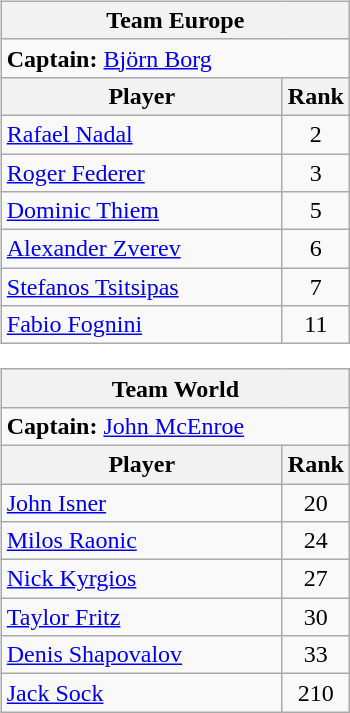<table>
<tr valign=top>
<td><br><table class="wikitable nowrap">
<tr>
<th colspan=2> Team Europe</th>
</tr>
<tr>
<td colspan=2><strong>Captain:</strong>  <a href='#'>Björn Borg</a></td>
</tr>
<tr>
<th width=180>Player</th>
<th>Rank</th>
</tr>
<tr>
<td> <a href='#'>Rafael Nadal</a></td>
<td align=center>2</td>
</tr>
<tr>
<td> <a href='#'>Roger Federer</a></td>
<td align=center>3</td>
</tr>
<tr>
<td> <a href='#'>Dominic Thiem</a></td>
<td align=center>5</td>
</tr>
<tr>
<td> <a href='#'>Alexander Zverev</a></td>
<td align=center>6</td>
</tr>
<tr>
<td> <a href='#'>Stefanos Tsitsipas</a></td>
<td align=center>7</td>
</tr>
<tr>
<td> <a href='#'>Fabio Fognini</a></td>
<td align=center>11</td>
</tr>
</table>
<table class="wikitable nowrap">
<tr>
<th colspan=2> Team World</th>
</tr>
<tr>
<td colspan=2><strong>Captain:</strong>  <a href='#'>John McEnroe</a></td>
</tr>
<tr>
<th width=180>Player</th>
<th>Rank</th>
</tr>
<tr>
<td> <a href='#'>John Isner</a></td>
<td align=center>20</td>
</tr>
<tr>
<td> <a href='#'>Milos Raonic</a></td>
<td align=center>24</td>
</tr>
<tr>
<td> <a href='#'>Nick Kyrgios</a></td>
<td align=center>27</td>
</tr>
<tr>
<td> <a href='#'>Taylor Fritz</a></td>
<td align=center>30</td>
</tr>
<tr>
<td> <a href='#'>Denis Shapovalov</a></td>
<td align=center>33</td>
</tr>
<tr>
<td> <a href='#'>Jack Sock</a></td>
<td align=center>210</td>
</tr>
</table>
</td>
</tr>
</table>
